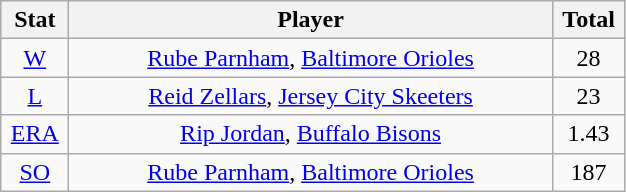<table class="wikitable" width="33%" style="text-align:center;">
<tr>
<th width="5%">Stat</th>
<th width="60%">Player</th>
<th width="5%">Total</th>
</tr>
<tr>
<td><a href='#'>W</a></td>
<td><a href='#'>Rube Parnham</a>, <a href='#'>Baltimore Orioles</a></td>
<td>28</td>
</tr>
<tr>
<td><a href='#'>L</a></td>
<td><a href='#'>Reid Zellars</a>, <a href='#'>Jersey City Skeeters</a></td>
<td>23</td>
</tr>
<tr>
<td><a href='#'>ERA</a></td>
<td><a href='#'>Rip Jordan</a>, <a href='#'>Buffalo Bisons</a></td>
<td>1.43</td>
</tr>
<tr>
<td><a href='#'>SO</a></td>
<td><a href='#'>Rube Parnham</a>, <a href='#'>Baltimore Orioles</a></td>
<td>187</td>
</tr>
</table>
